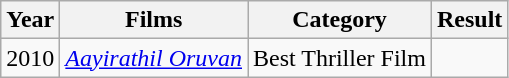<table class="wikitable sortable">
<tr>
<th>Year</th>
<th>Films</th>
<th>Category</th>
<th>Result</th>
</tr>
<tr>
<td>2010</td>
<td><em><a href='#'>Aayirathil Oruvan</a></em></td>
<td>Best Thriller Film</td>
<td></td>
</tr>
</table>
